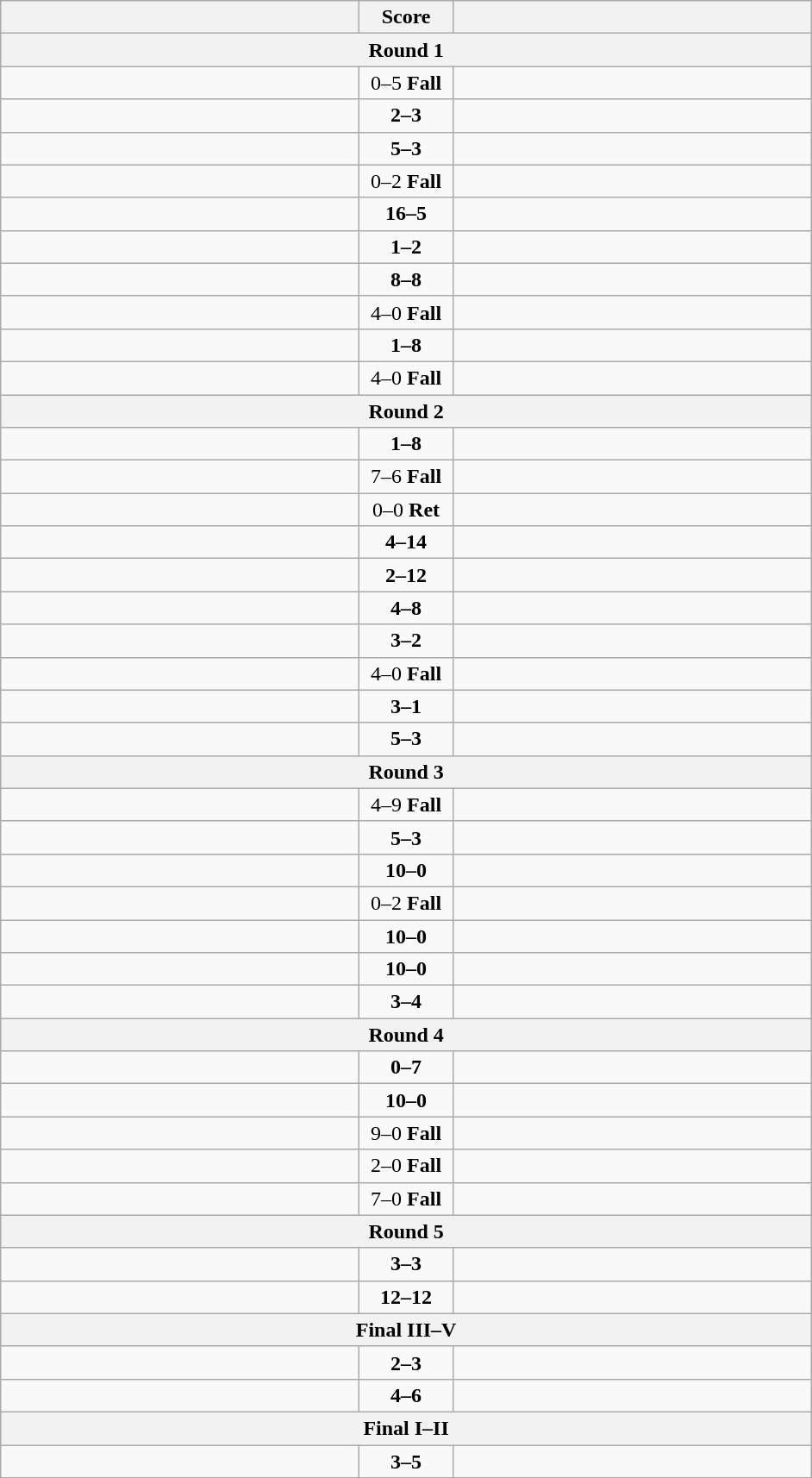<table class="wikitable" style="text-align: left;">
<tr>
<th align="right" width="270"></th>
<th width="65">Score</th>
<th align="left" width="270"></th>
</tr>
<tr>
<th colspan="3">Round 1</th>
</tr>
<tr>
<td></td>
<td align=center>0–5 <strong>Fall</strong></td>
<td><strong></strong></td>
</tr>
<tr>
<td></td>
<td align=center><strong>2–3</strong></td>
<td><strong></strong></td>
</tr>
<tr>
<td><strong></strong></td>
<td align=center><strong>5–3</strong></td>
<td></td>
</tr>
<tr>
<td></td>
<td align=center>0–2 <strong>Fall</strong></td>
<td><strong></strong></td>
</tr>
<tr>
<td><strong></strong></td>
<td align=center><strong>16–5</strong></td>
<td></td>
</tr>
<tr>
<td></td>
<td align=center><strong>1–2</strong></td>
<td><strong></strong></td>
</tr>
<tr>
<td><strong></strong></td>
<td align=center><strong>8–8</strong></td>
<td></td>
</tr>
<tr>
<td><strong></strong></td>
<td align=center>4–0 <strong>Fall</strong></td>
<td></td>
</tr>
<tr>
<td></td>
<td align=center><strong>1–8</strong></td>
<td><strong></strong></td>
</tr>
<tr>
<td><strong></strong></td>
<td align=center>4–0 <strong>Fall</strong></td>
<td></td>
</tr>
<tr>
<th colspan="3">Round 2</th>
</tr>
<tr>
<td></td>
<td align=center><strong>1–8</strong></td>
<td><strong></strong></td>
</tr>
<tr>
<td><strong></strong></td>
<td align=center>7–6 <strong>Fall</strong></td>
<td></td>
</tr>
<tr>
<td></td>
<td align=center>0–0 <strong>Ret</strong></td>
<td><strong></strong></td>
</tr>
<tr>
<td></td>
<td align=center><strong>4–14</strong></td>
<td><strong></strong></td>
</tr>
<tr>
<td></td>
<td align=center><strong>2–12</strong></td>
<td><strong></strong></td>
</tr>
<tr>
<td></td>
<td align=center><strong>4–8</strong></td>
<td><strong></strong></td>
</tr>
<tr>
<td><strong></strong></td>
<td align=center><strong>3–2</strong></td>
<td></td>
</tr>
<tr>
<td><strong></strong></td>
<td align=center>4–0 <strong>Fall</strong></td>
<td></td>
</tr>
<tr>
<td><strong></strong></td>
<td align=center><strong>3–1</strong></td>
<td></td>
</tr>
<tr>
<td><strong></strong></td>
<td align=center><strong>5–3</strong></td>
<td></td>
</tr>
<tr>
<th colspan="3">Round 3</th>
</tr>
<tr>
<td></td>
<td align=center>4–9 <strong>Fall</strong></td>
<td><strong></strong></td>
</tr>
<tr>
<td><strong></strong></td>
<td align=center><strong>5–3</strong></td>
<td></td>
</tr>
<tr>
<td><strong></strong></td>
<td align=center><strong>10–0</strong></td>
<td></td>
</tr>
<tr>
<td></td>
<td align=center>0–2 <strong>Fall</strong></td>
<td><strong></strong></td>
</tr>
<tr>
<td><strong></strong></td>
<td align=center><strong>10–0</strong></td>
<td></td>
</tr>
<tr>
<td><strong></strong></td>
<td align=center><strong>10–0</strong></td>
<td></td>
</tr>
<tr>
<td></td>
<td align=center><strong>3–4</strong></td>
<td><strong></strong></td>
</tr>
<tr>
<th colspan="3">Round 4</th>
</tr>
<tr>
<td></td>
<td align=center><strong>0–7</strong></td>
<td><strong></strong></td>
</tr>
<tr>
<td><strong></strong></td>
<td align=center><strong>10–0</strong></td>
<td></td>
</tr>
<tr>
<td><strong></strong></td>
<td align=center>9–0 <strong>Fall</strong></td>
<td></td>
</tr>
<tr>
<td><strong></strong></td>
<td align=center>2–0 <strong>Fall</strong></td>
<td></td>
</tr>
<tr>
<td><strong></strong></td>
<td align=center>7–0 <strong>Fall</strong></td>
<td></td>
</tr>
<tr>
<th colspan="3">Round 5</th>
</tr>
<tr>
<td><strong></strong></td>
<td align=center><strong>3–3</strong></td>
<td></td>
</tr>
<tr>
<td></td>
<td align=center><strong>12–12</strong></td>
<td><strong></strong></td>
</tr>
<tr>
<th colspan="3">Final III–V</th>
</tr>
<tr>
<td></td>
<td align=center><strong>2–3</strong></td>
<td><strong></strong></td>
</tr>
<tr>
<td></td>
<td align=center><strong>4–6</strong></td>
<td><strong></strong></td>
</tr>
<tr>
<th colspan="3">Final I–II</th>
</tr>
<tr>
<td></td>
<td align=center><strong>3–5</strong></td>
<td><strong></strong></td>
</tr>
</table>
